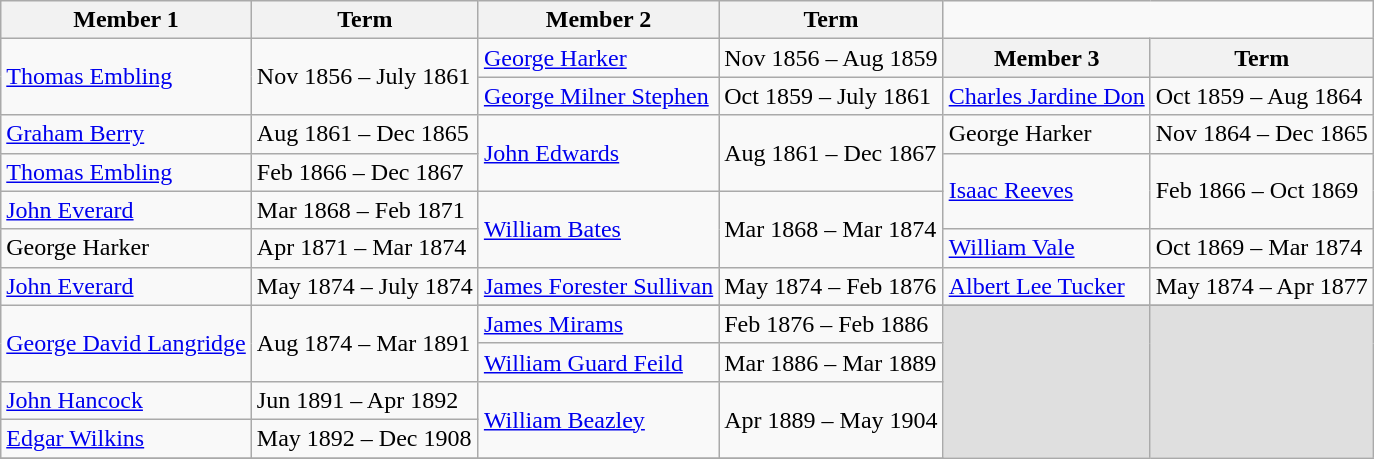<table class="wikitable">
<tr>
<th>Member 1</th>
<th>Term</th>
<th>Member 2</th>
<th>Term</th>
</tr>
<tr>
<td rowspan=2><a href='#'>Thomas Embling</a></td>
<td rowspan=2>Nov 1856 – July 1861</td>
<td><a href='#'>George Harker</a></td>
<td>Nov 1856 – Aug 1859</td>
<th>Member 3</th>
<th>Term</th>
</tr>
<tr>
<td><a href='#'>George Milner Stephen</a></td>
<td>Oct 1859 – July 1861</td>
<td><a href='#'>Charles Jardine Don</a></td>
<td>Oct 1859 – Aug 1864</td>
</tr>
<tr>
<td><a href='#'>Graham Berry</a></td>
<td>Aug 1861 – Dec 1865</td>
<td rowspan=2><a href='#'>John Edwards</a></td>
<td rowspan=2>Aug 1861 – Dec 1867</td>
<td>George Harker</td>
<td>Nov 1864 – Dec 1865</td>
</tr>
<tr>
<td><a href='#'>Thomas Embling</a></td>
<td>Feb 1866 – Dec 1867</td>
<td rowspan=2><a href='#'>Isaac Reeves</a></td>
<td rowspan=2>Feb 1866 – Oct 1869</td>
</tr>
<tr>
<td><a href='#'>John Everard</a></td>
<td>Mar 1868 – Feb 1871</td>
<td rowspan= "2"><a href='#'>William Bates</a></td>
<td rowspan= "2">Mar 1868 – Mar 1874</td>
</tr>
<tr>
<td>George Harker</td>
<td>Apr 1871 – Mar 1874</td>
<td><a href='#'>William Vale</a></td>
<td>Oct 1869 – Mar 1874</td>
</tr>
<tr>
<td><a href='#'>John Everard</a></td>
<td>May 1874 – July 1874</td>
<td><a href='#'>James Forester Sullivan</a></td>
<td>May 1874 – Feb 1876</td>
<td><a href='#'>Albert Lee Tucker</a></td>
<td>May 1874 – Apr 1877</td>
</tr>
<tr>
<td rowspan= "3"><a href='#'>George David Langridge</a></td>
<td rowspan= "3">Aug 1874 – Mar 1891</td>
</tr>
<tr>
<td><a href='#'>James Mirams</a></td>
<td>Feb 1876 – Feb 1886</td>
<td rowspan= 7  bgcolor=#DFDFDF> </td>
<td rowspan= 7  bgcolor=#DFDFDF> </td>
</tr>
<tr>
<td><a href='#'>William Guard Feild</a></td>
<td>Mar 1886 – Mar 1889</td>
</tr>
<tr>
<td><a href='#'>John Hancock</a></td>
<td>Jun 1891 – Apr 1892</td>
<td rowspan= "2"><a href='#'>William Beazley</a></td>
<td rowspan= "2">Apr 1889 – May 1904</td>
</tr>
<tr>
<td><a href='#'>Edgar Wilkins</a></td>
<td>May 1892 – Dec 1908</td>
</tr>
<tr>
</tr>
</table>
